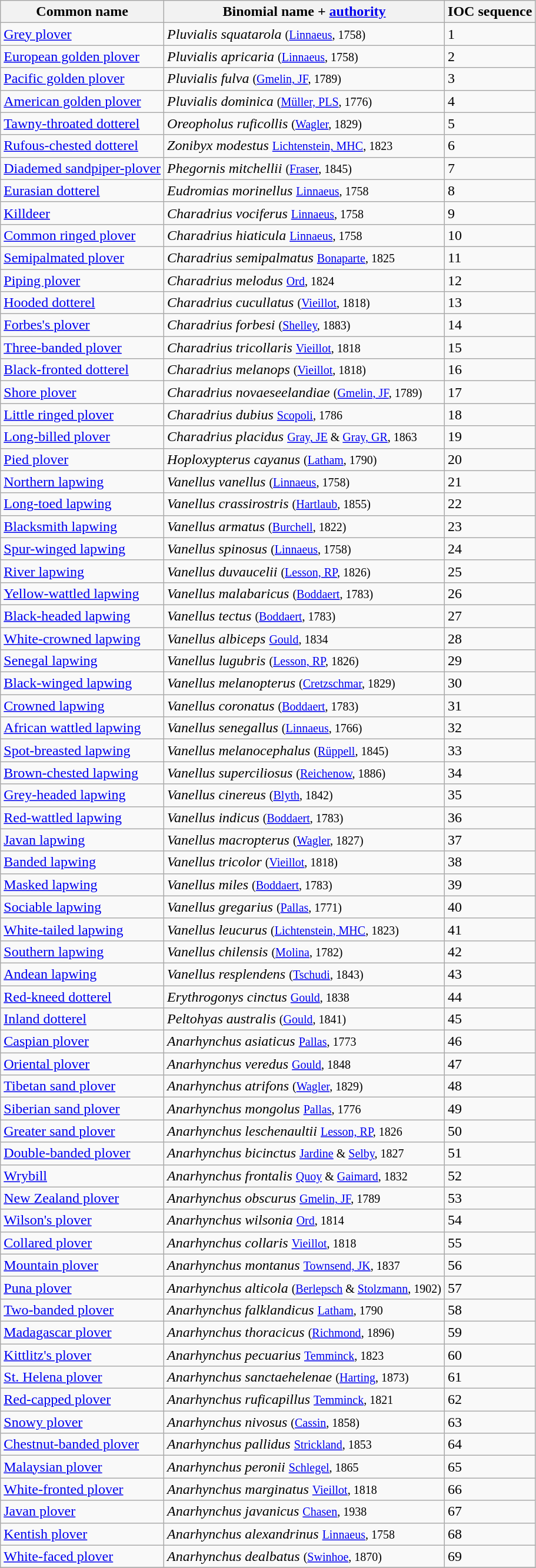<table class="wikitable sortable">
<tr>
<th>Common name</th>
<th>Binomial name + <a href='#'>authority</a></th>
<th data-sort-typan"number">IOC sequence</th>
</tr>
<tr>
<td><a href='#'>Grey plover</a></td>
<td><em>Pluvialis squatarola</em> <small>(<a href='#'>Linnaeus</a>, 1758)</small></td>
<td>1</td>
</tr>
<tr>
<td><a href='#'>European golden plover</a></td>
<td><em>Pluvialis apricaria</em> <small>(<a href='#'>Linnaeus</a>, 1758)</small></td>
<td>2</td>
</tr>
<tr>
<td><a href='#'>Pacific golden plover</a></td>
<td><em>Pluvialis fulva</em> <small>(<a href='#'>Gmelin, JF</a>, 1789)</small></td>
<td>3</td>
</tr>
<tr>
<td><a href='#'>American golden plover</a></td>
<td><em>Pluvialis dominica</em> <small>(<a href='#'>Müller, PLS</a>, 1776)</small></td>
<td>4</td>
</tr>
<tr>
<td><a href='#'>Tawny-throated dotterel</a></td>
<td><em>Oreopholus ruficollis</em> <small>(<a href='#'>Wagler</a>, 1829)</small></td>
<td>5</td>
</tr>
<tr>
<td><a href='#'>Rufous-chested dotterel</a></td>
<td><em>Zonibyx modestus</em> <small><a href='#'>Lichtenstein, MHC</a>, 1823</small></td>
<td>6</td>
</tr>
<tr>
<td><a href='#'>Diademed sandpiper-plover</a></td>
<td><em>Phegornis mitchellii</em> <small>(<a href='#'>Fraser</a>, 1845)</small></td>
<td>7</td>
</tr>
<tr>
<td><a href='#'>Eurasian dotterel</a></td>
<td><em>Eudromias morinellus</em> <small><a href='#'>Linnaeus</a>, 1758</small></td>
<td>8</td>
</tr>
<tr>
<td><a href='#'>Killdeer</a></td>
<td><em>Charadrius vociferus</em> <small><a href='#'>Linnaeus</a>, 1758</small></td>
<td>9</td>
</tr>
<tr>
<td><a href='#'>Common ringed plover</a></td>
<td><em>Charadrius hiaticula</em> <small><a href='#'>Linnaeus</a>, 1758</small></td>
<td>10</td>
</tr>
<tr>
<td><a href='#'>Semipalmated plover</a></td>
<td><em>Charadrius semipalmatus</em> <small><a href='#'>Bonaparte</a>, 1825</small></td>
<td>11</td>
</tr>
<tr>
<td><a href='#'>Piping plover</a></td>
<td><em>Charadrius melodus</em> <small><a href='#'>Ord</a>, 1824</small></td>
<td>12</td>
</tr>
<tr>
<td><a href='#'>Hooded dotterel</a></td>
<td><em>Charadrius cucullatus</em> <small>(<a href='#'>Vieillot</a>, 1818)</small></td>
<td>13</td>
</tr>
<tr>
<td><a href='#'>Forbes's plover</a></td>
<td><em>Charadrius forbesi</em> <small>(<a href='#'>Shelley</a>, 1883)</small></td>
<td>14</td>
</tr>
<tr>
<td><a href='#'>Three-banded plover</a></td>
<td><em>Charadrius tricollaris</em> <small><a href='#'>Vieillot</a>, 1818</small></td>
<td>15</td>
</tr>
<tr>
<td><a href='#'>Black-fronted dotterel</a></td>
<td><em>Charadrius melanops</em> <small>(<a href='#'>Vieillot</a>, 1818)</small></td>
<td>16</td>
</tr>
<tr>
<td><a href='#'>Shore plover</a></td>
<td><em>Charadrius novaeseelandiae</em> <small>(<a href='#'>Gmelin, JF</a>, 1789)</small></td>
<td>17</td>
</tr>
<tr>
<td><a href='#'>Little ringed plover</a></td>
<td><em>Charadrius dubius</em> <small><a href='#'>Scopoli</a>, 1786</small></td>
<td>18</td>
</tr>
<tr>
<td><a href='#'>Long-billed plover</a></td>
<td><em>Charadrius placidus</em> <small><a href='#'>Gray, JE</a> & <a href='#'>Gray, GR</a>, 1863</small></td>
<td>19</td>
</tr>
<tr>
<td><a href='#'>Pied plover</a></td>
<td><em>Hoploxypterus cayanus</em> <small>(<a href='#'>Latham</a>, 1790)</small></td>
<td>20</td>
</tr>
<tr>
<td><a href='#'>Northern lapwing</a></td>
<td><em>Vanellus vanellus</em> <small>(<a href='#'>Linnaeus</a>, 1758)</small></td>
<td>21</td>
</tr>
<tr>
<td><a href='#'>Long-toed lapwing</a></td>
<td><em>Vanellus crassirostris</em> <small>(<a href='#'>Hartlaub</a>, 1855)</small></td>
<td>22</td>
</tr>
<tr>
<td><a href='#'>Blacksmith lapwing</a></td>
<td><em>Vanellus armatus</em> <small>(<a href='#'>Burchell</a>, 1822)</small></td>
<td>23</td>
</tr>
<tr>
<td><a href='#'>Spur-winged lapwing</a></td>
<td><em>Vanellus spinosus</em> <small>(<a href='#'>Linnaeus</a>, 1758)</small></td>
<td>24</td>
</tr>
<tr>
<td><a href='#'>River lapwing</a></td>
<td><em>Vanellus duvaucelii</em> <small>(<a href='#'>Lesson, RP</a>, 1826)</small></td>
<td>25</td>
</tr>
<tr>
<td><a href='#'>Yellow-wattled lapwing</a></td>
<td><em>Vanellus malabaricus</em> <small>(<a href='#'>Boddaert</a>, 1783)</small></td>
<td>26</td>
</tr>
<tr>
<td><a href='#'>Black-headed lapwing</a></td>
<td><em>Vanellus tectus</em> <small>(<a href='#'>Boddaert</a>, 1783)</small></td>
<td>27</td>
</tr>
<tr>
<td><a href='#'>White-crowned lapwing</a></td>
<td><em>Vanellus albiceps</em> <small><a href='#'>Gould</a>, 1834</small></td>
<td>28</td>
</tr>
<tr>
<td><a href='#'>Senegal lapwing</a></td>
<td><em>Vanellus lugubris</em> <small>(<a href='#'>Lesson, RP</a>, 1826)</small></td>
<td>29</td>
</tr>
<tr>
<td><a href='#'>Black-winged lapwing</a></td>
<td><em>Vanellus melanopterus</em> <small>(<a href='#'>Cretzschmar</a>, 1829)</small></td>
<td>30</td>
</tr>
<tr>
<td><a href='#'>Crowned lapwing</a></td>
<td><em>Vanellus coronatus</em> <small>(<a href='#'>Boddaert</a>, 1783)</small></td>
<td>31</td>
</tr>
<tr>
<td><a href='#'>African wattled lapwing</a></td>
<td><em>Vanellus senegallus</em> <small>(<a href='#'>Linnaeus</a>, 1766)</small></td>
<td>32</td>
</tr>
<tr>
<td><a href='#'>Spot-breasted lapwing</a></td>
<td><em>Vanellus melanocephalus</em> <small>(<a href='#'>Rüppell</a>, 1845)</small></td>
<td>33</td>
</tr>
<tr>
<td><a href='#'>Brown-chested lapwing</a></td>
<td><em>Vanellus superciliosus</em> <small>(<a href='#'>Reichenow</a>, 1886)</small></td>
<td>34</td>
</tr>
<tr>
<td><a href='#'>Grey-headed lapwing</a></td>
<td><em>Vanellus cinereus</em> <small>(<a href='#'>Blyth</a>, 1842)</small></td>
<td>35</td>
</tr>
<tr>
<td><a href='#'>Red-wattled lapwing</a></td>
<td><em>Vanellus indicus</em> <small>(<a href='#'>Boddaert</a>, 1783)</small></td>
<td>36</td>
</tr>
<tr>
<td><a href='#'>Javan lapwing</a></td>
<td><em>Vanellus macropterus</em> <small>(<a href='#'>Wagler</a>, 1827)</small></td>
<td>37</td>
</tr>
<tr>
<td><a href='#'>Banded lapwing</a></td>
<td><em>Vanellus tricolor</em> <small>(<a href='#'>Vieillot</a>, 1818)</small></td>
<td>38</td>
</tr>
<tr>
<td><a href='#'>Masked lapwing</a></td>
<td><em>Vanellus miles</em> <small>(<a href='#'>Boddaert</a>, 1783)</small></td>
<td>39</td>
</tr>
<tr>
<td><a href='#'>Sociable lapwing</a></td>
<td><em>Vanellus gregarius</em> <small>(<a href='#'>Pallas</a>, 1771)</small></td>
<td>40</td>
</tr>
<tr>
<td><a href='#'>White-tailed lapwing</a></td>
<td><em>Vanellus leucurus</em> <small>(<a href='#'>Lichtenstein, MHC</a>, 1823)</small></td>
<td>41</td>
</tr>
<tr>
<td><a href='#'>Southern lapwing</a></td>
<td><em>Vanellus chilensis</em> <small>(<a href='#'>Molina</a>, 1782)</small></td>
<td>42</td>
</tr>
<tr>
<td><a href='#'>Andean lapwing</a></td>
<td><em>Vanellus resplendens</em> <small>(<a href='#'>Tschudi</a>, 1843)</small></td>
<td>43</td>
</tr>
<tr>
<td><a href='#'>Red-kneed dotterel</a></td>
<td><em>Erythrogonys cinctus</em> <small><a href='#'>Gould</a>, 1838</small></td>
<td>44</td>
</tr>
<tr>
<td><a href='#'>Inland dotterel</a></td>
<td><em>Peltohyas australis</em> <small>(<a href='#'>Gould</a>, 1841)</small></td>
<td>45</td>
</tr>
<tr>
<td><a href='#'>Caspian plover</a></td>
<td><em>Anarhynchus asiaticus</em> <small><a href='#'>Pallas</a>, 1773</small></td>
<td>46</td>
</tr>
<tr>
<td><a href='#'>Oriental plover</a></td>
<td><em>Anarhynchus veredus</em> <small><a href='#'>Gould</a>, 1848</small></td>
<td>47</td>
</tr>
<tr>
<td><a href='#'>Tibetan sand plover</a></td>
<td><em>Anarhynchus atrifons</em> <small>(<a href='#'>Wagler</a>, 1829)</small></td>
<td>48</td>
</tr>
<tr>
<td><a href='#'>Siberian sand plover</a></td>
<td><em>Anarhynchus mongolus</em> <small><a href='#'>Pallas</a>, 1776</small></td>
<td>49</td>
</tr>
<tr>
<td><a href='#'>Greater sand plover</a></td>
<td><em>Anarhynchus leschenaultii</em> <small><a href='#'>Lesson, RP</a>, 1826</small></td>
<td>50</td>
</tr>
<tr>
<td><a href='#'>Double-banded plover</a></td>
<td><em>Anarhynchus bicinctus</em> <small><a href='#'>Jardine</a> & <a href='#'>Selby</a>, 1827</small></td>
<td>51</td>
</tr>
<tr>
<td><a href='#'>Wrybill</a></td>
<td><em>Anarhynchus frontalis</em> <small><a href='#'>Quoy</a> & <a href='#'>Gaimard</a>, 1832</small></td>
<td>52</td>
</tr>
<tr>
<td><a href='#'>New Zealand plover</a></td>
<td><em>Anarhynchus obscurus</em> <small><a href='#'>Gmelin, JF</a>, 1789</small></td>
<td>53</td>
</tr>
<tr>
<td><a href='#'>Wilson's plover</a></td>
<td><em>Anarhynchus wilsonia</em> <small><a href='#'>Ord</a>, 1814</small></td>
<td>54</td>
</tr>
<tr>
<td><a href='#'>Collared plover</a></td>
<td><em>Anarhynchus collaris</em> <small><a href='#'>Vieillot</a>, 1818</small></td>
<td>55</td>
</tr>
<tr>
<td><a href='#'>Mountain plover</a></td>
<td><em>Anarhynchus montanus</em> <small><a href='#'>Townsend, JK</a>, 1837</small></td>
<td>56</td>
</tr>
<tr>
<td><a href='#'>Puna plover</a></td>
<td><em>Anarhynchus alticola</em> <small>(<a href='#'>Berlepsch</a> & <a href='#'>Stolzmann</a>, 1902)</small></td>
<td>57</td>
</tr>
<tr>
<td><a href='#'>Two-banded plover</a></td>
<td><em>Anarhynchus falklandicus</em> <small><a href='#'>Latham</a>, 1790</small></td>
<td>58</td>
</tr>
<tr>
<td><a href='#'>Madagascar plover</a></td>
<td><em>Anarhynchus thoracicus</em> <small>(<a href='#'>Richmond</a>, 1896)</small></td>
<td>59</td>
</tr>
<tr>
<td><a href='#'>Kittlitz's plover</a></td>
<td><em>Anarhynchus pecuarius</em> <small><a href='#'>Temminck</a>, 1823</small></td>
<td>60</td>
</tr>
<tr>
<td><a href='#'>St. Helena plover</a></td>
<td><em>Anarhynchus sanctaehelenae</em> <small>(<a href='#'>Harting</a>, 1873)</small></td>
<td>61</td>
</tr>
<tr>
<td><a href='#'>Red-capped plover</a></td>
<td><em>Anarhynchus ruficapillus</em> <small><a href='#'>Temminck</a>, 1821</small></td>
<td>62</td>
</tr>
<tr>
<td><a href='#'>Snowy plover</a></td>
<td><em>Anarhynchus nivosus</em> <small>(<a href='#'>Cassin</a>, 1858)</small></td>
<td>63</td>
</tr>
<tr>
<td><a href='#'>Chestnut-banded plover</a></td>
<td><em>Anarhynchus pallidus</em> <small><a href='#'>Strickland</a>, 1853</small></td>
<td>64</td>
</tr>
<tr>
<td><a href='#'>Malaysian plover</a></td>
<td><em>Anarhynchus peronii</em> <small><a href='#'>Schlegel</a>, 1865</small></td>
<td>65</td>
</tr>
<tr>
<td><a href='#'>White-fronted plover</a></td>
<td><em>Anarhynchus marginatus</em> <small><a href='#'>Vieillot</a>, 1818</small></td>
<td>66</td>
</tr>
<tr>
<td><a href='#'>Javan plover</a></td>
<td><em>Anarhynchus javanicus</em> <small><a href='#'>Chasen</a>, 1938</small></td>
<td>67</td>
</tr>
<tr>
<td><a href='#'>Kentish plover</a></td>
<td><em>Anarhynchus alexandrinus</em> <small><a href='#'>Linnaeus</a>, 1758</small></td>
<td>68</td>
</tr>
<tr>
<td><a href='#'>White-faced plover</a></td>
<td><em>Anarhynchus dealbatus</em> <small>(<a href='#'>Swinhoe</a>, 1870)</small></td>
<td>69</td>
</tr>
<tr>
</tr>
<tr class="sortbottom">
</tr>
</table>
